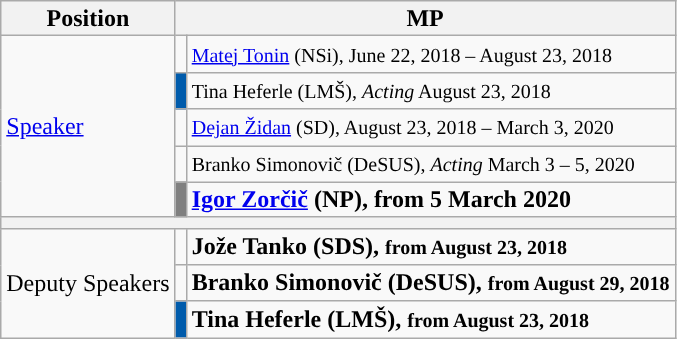<table class="wikitable" style="line-height:16px;">
<tr>
<th>Position</th>
<th colspan="2">MP</th>
</tr>
<tr>
<td rowspan="5"><a href='#'>Speaker</a></td>
<td style="background:"></td>
<td><small><a href='#'>Matej Tonin</a> (NSi), June 22, 2018 – August 23, 2018</small></td>
</tr>
<tr>
<td style="background:#005bab"></td>
<td><small>Tina Heferle (LMŠ), <em>Acting</em> August 23, 2018</small></td>
</tr>
<tr>
<td style="background:"></td>
<td><small><a href='#'>Dejan Židan</a> (SD), August 23, 2018 – March 3, 2020</small></td>
</tr>
<tr>
<td style="background:"></td>
<td><small>Branko Simonovič (DeSUS), <em>Acting</em> March 3 – 5, 2020</small></td>
</tr>
<tr>
<td style="background:gray;"></td>
<td><strong><a href='#'>Igor Zorčič</a> (NP), from 5 March 2020</strong></td>
</tr>
<tr>
<th colspan="3"></th>
</tr>
<tr>
<td rowspan="3">Deputy Speakers</td>
<td style="background:"></td>
<td><strong>Jože Tanko (SDS), <small>from August 23, 2018</small></strong></td>
</tr>
<tr>
<td style="background:"></td>
<td><strong>Branko Simonovič (DeSUS), <small>from August 29, 2018</small></strong></td>
</tr>
<tr>
<td style="background:#005bab"></td>
<td><strong>Tina Heferle (LMŠ), <small>from August 23, 2018</small></strong></td>
</tr>
</table>
